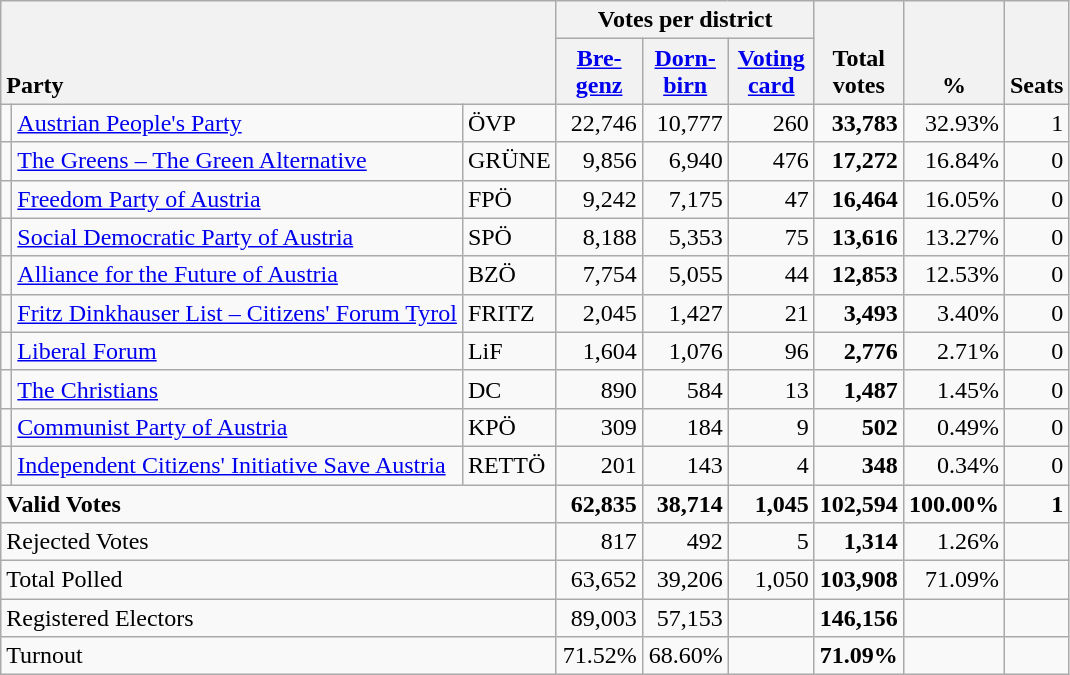<table class="wikitable" border="1" style="text-align:right;">
<tr>
<th style="text-align:left;" valign=bottom rowspan=2 colspan=3>Party</th>
<th colspan=3>Votes per district</th>
<th align=center valign=bottom rowspan=2 width="50">Total<br>votes</th>
<th align=center valign=bottom rowspan=2 width="50">%</th>
<th align=center valign=bottom rowspan=2>Seats</th>
</tr>
<tr>
<th align=center valign=bottom width="50"><a href='#'>Bre-<br>genz</a></th>
<th align=center valign=bottom width="50"><a href='#'>Dorn-<br>birn</a></th>
<th align=center valign=bottom width="50"><a href='#'>Voting<br>card</a></th>
</tr>
<tr>
<td></td>
<td align=left><a href='#'>Austrian People's Party</a></td>
<td align=left>ÖVP</td>
<td>22,746</td>
<td>10,777</td>
<td>260</td>
<td><strong>33,783</strong></td>
<td>32.93%</td>
<td>1</td>
</tr>
<tr>
<td></td>
<td align=left style="white-space: nowrap;"><a href='#'>The Greens – The Green Alternative</a></td>
<td align=left>GRÜNE</td>
<td>9,856</td>
<td>6,940</td>
<td>476</td>
<td><strong>17,272</strong></td>
<td>16.84%</td>
<td>0</td>
</tr>
<tr>
<td></td>
<td align=left><a href='#'>Freedom Party of Austria</a></td>
<td align=left>FPÖ</td>
<td>9,242</td>
<td>7,175</td>
<td>47</td>
<td><strong>16,464</strong></td>
<td>16.05%</td>
<td>0</td>
</tr>
<tr>
<td></td>
<td align=left><a href='#'>Social Democratic Party of Austria</a></td>
<td align=left>SPÖ</td>
<td>8,188</td>
<td>5,353</td>
<td>75</td>
<td><strong>13,616</strong></td>
<td>13.27%</td>
<td>0</td>
</tr>
<tr>
<td></td>
<td align=left><a href='#'>Alliance for the Future of Austria</a></td>
<td align=left>BZÖ</td>
<td>7,754</td>
<td>5,055</td>
<td>44</td>
<td><strong>12,853</strong></td>
<td>12.53%</td>
<td>0</td>
</tr>
<tr>
<td></td>
<td align=left><a href='#'>Fritz Dinkhauser List – Citizens' Forum Tyrol </a></td>
<td align=left>FRITZ</td>
<td>2,045</td>
<td>1,427</td>
<td>21</td>
<td><strong>3,493</strong></td>
<td>3.40%</td>
<td>0</td>
</tr>
<tr>
<td></td>
<td align=left><a href='#'>Liberal Forum</a></td>
<td align=left>LiF</td>
<td>1,604</td>
<td>1,076</td>
<td>96</td>
<td><strong>2,776</strong></td>
<td>2.71%</td>
<td>0</td>
</tr>
<tr>
<td></td>
<td align=left><a href='#'>The Christians</a></td>
<td align=left>DC</td>
<td>890</td>
<td>584</td>
<td>13</td>
<td><strong>1,487</strong></td>
<td>1.45%</td>
<td>0</td>
</tr>
<tr>
<td></td>
<td align=left><a href='#'>Communist Party of Austria</a></td>
<td align=left>KPÖ</td>
<td>309</td>
<td>184</td>
<td>9</td>
<td><strong>502</strong></td>
<td>0.49%</td>
<td>0</td>
</tr>
<tr>
<td></td>
<td align=left><a href='#'>Independent Citizens' Initiative Save Austria</a></td>
<td align=left>RETTÖ</td>
<td>201</td>
<td>143</td>
<td>4</td>
<td><strong>348</strong></td>
<td>0.34%</td>
<td>0</td>
</tr>
<tr style="font-weight:bold">
<td align=left colspan=3>Valid Votes</td>
<td>62,835</td>
<td>38,714</td>
<td>1,045</td>
<td>102,594</td>
<td>100.00%</td>
<td>1</td>
</tr>
<tr>
<td align=left colspan=3>Rejected Votes</td>
<td>817</td>
<td>492</td>
<td>5</td>
<td><strong>1,314</strong></td>
<td>1.26%</td>
<td></td>
</tr>
<tr>
<td align=left colspan=3>Total Polled</td>
<td>63,652</td>
<td>39,206</td>
<td>1,050</td>
<td><strong>103,908</strong></td>
<td>71.09%</td>
<td></td>
</tr>
<tr>
<td align=left colspan=3>Registered Electors</td>
<td>89,003</td>
<td>57,153</td>
<td></td>
<td><strong>146,156</strong></td>
<td></td>
<td></td>
</tr>
<tr>
<td align=left colspan=3>Turnout</td>
<td>71.52%</td>
<td>68.60%</td>
<td></td>
<td><strong>71.09%</strong></td>
<td></td>
<td></td>
</tr>
</table>
